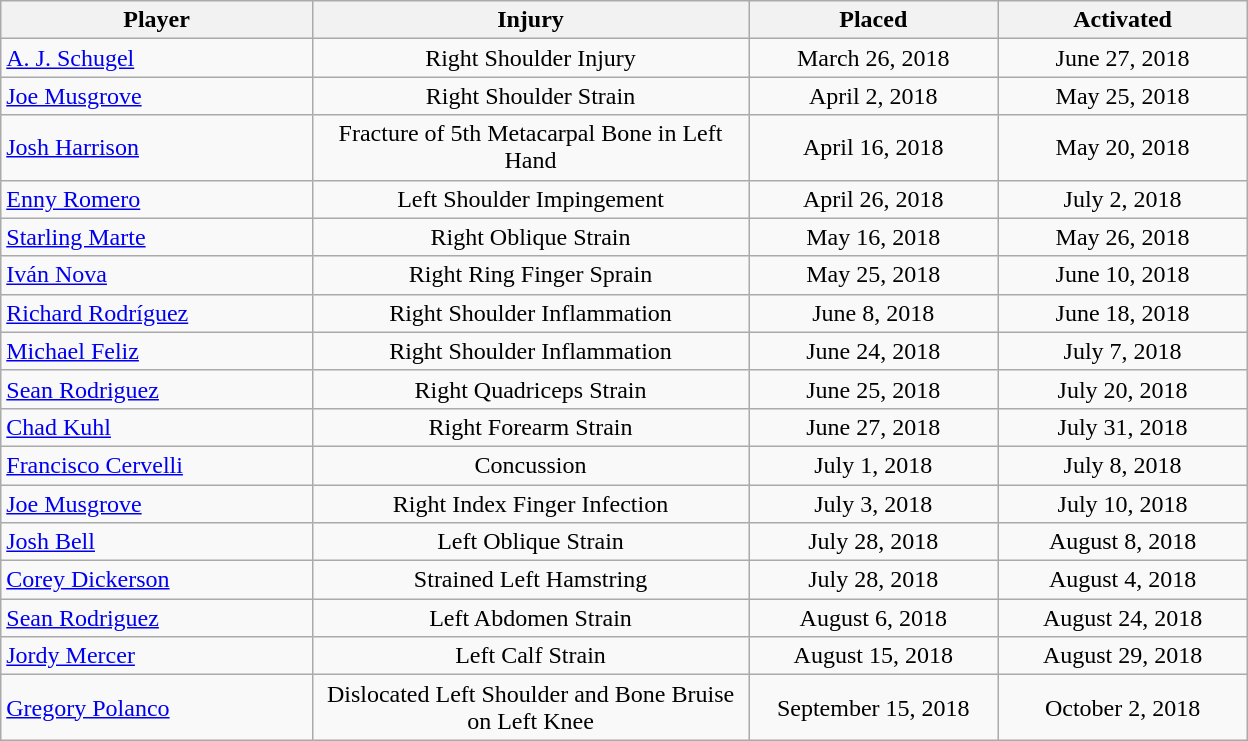<table class="wikitable" style="width:52em; border:0; text-align:center;">
<tr>
<th width=25%>Player</th>
<th width=35% class=unsortable>Injury</th>
<th width=20% class=unsortable>Placed</th>
<th width=20% class=unsortable>Activated</th>
</tr>
<tr>
<td align=left><a href='#'>A. J. Schugel</a></td>
<td>Right Shoulder Injury</td>
<td>March 26, 2018</td>
<td>June 27, 2018</td>
</tr>
<tr>
<td align=left><a href='#'>Joe Musgrove</a></td>
<td>Right Shoulder Strain</td>
<td>April 2, 2018</td>
<td>May 25, 2018</td>
</tr>
<tr>
<td align=left><a href='#'>Josh Harrison</a></td>
<td>Fracture of 5th Metacarpal Bone in Left Hand</td>
<td>April 16, 2018</td>
<td>May 20, 2018</td>
</tr>
<tr>
<td align=left><a href='#'>Enny Romero</a></td>
<td>Left Shoulder Impingement</td>
<td>April 26, 2018</td>
<td>July 2, 2018</td>
</tr>
<tr>
<td align=left><a href='#'>Starling Marte</a></td>
<td>Right Oblique Strain</td>
<td>May 16, 2018</td>
<td>May 26, 2018</td>
</tr>
<tr>
<td align=left><a href='#'>Iván Nova</a></td>
<td>Right Ring Finger Sprain</td>
<td>May 25, 2018</td>
<td>June 10, 2018</td>
</tr>
<tr>
<td align=left><a href='#'>Richard Rodríguez</a></td>
<td>Right Shoulder Inflammation</td>
<td>June 8, 2018</td>
<td>June 18, 2018</td>
</tr>
<tr>
<td align=left><a href='#'>Michael Feliz</a></td>
<td>Right Shoulder Inflammation</td>
<td>June 24, 2018</td>
<td>July 7, 2018</td>
</tr>
<tr>
<td align=left><a href='#'>Sean Rodriguez</a></td>
<td>Right Quadriceps Strain</td>
<td>June 25, 2018</td>
<td>July 20, 2018</td>
</tr>
<tr>
<td align=left><a href='#'>Chad Kuhl</a></td>
<td>Right Forearm Strain</td>
<td>June 27, 2018</td>
<td>July 31, 2018</td>
</tr>
<tr>
<td align=left><a href='#'>Francisco Cervelli</a></td>
<td>Concussion</td>
<td>July 1, 2018</td>
<td>July 8, 2018</td>
</tr>
<tr>
<td align=left><a href='#'>Joe Musgrove</a></td>
<td>Right Index Finger Infection</td>
<td>July 3, 2018</td>
<td>July 10, 2018</td>
</tr>
<tr>
<td align=left><a href='#'>Josh Bell</a></td>
<td>Left Oblique Strain</td>
<td>July 28, 2018</td>
<td>August 8, 2018</td>
</tr>
<tr>
<td align=left><a href='#'>Corey Dickerson</a></td>
<td>Strained Left Hamstring</td>
<td>July 28, 2018</td>
<td>August 4, 2018</td>
</tr>
<tr>
<td align=left><a href='#'>Sean Rodriguez</a></td>
<td>Left Abdomen Strain</td>
<td>August 6, 2018</td>
<td>August 24, 2018</td>
</tr>
<tr>
<td align=left><a href='#'>Jordy Mercer</a></td>
<td>Left Calf Strain</td>
<td>August 15, 2018</td>
<td>August 29, 2018</td>
</tr>
<tr>
<td align=left><a href='#'>Gregory Polanco</a></td>
<td>Dislocated Left Shoulder and Bone Bruise on Left Knee</td>
<td>September 15, 2018</td>
<td>October 2, 2018</td>
</tr>
</table>
